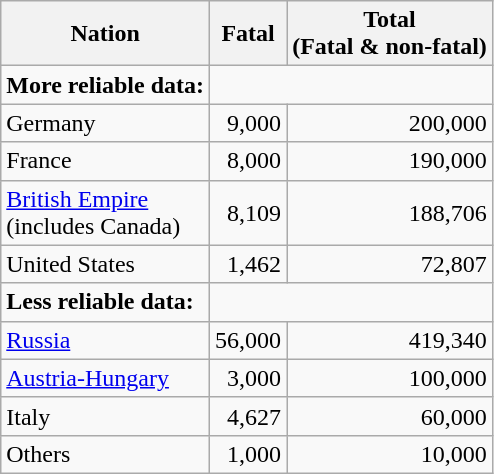<table class="wikitable floatright">
<tr>
<th>Nation</th>
<th>Fatal</th>
<th>Total <br>(Fatal & non-fatal)</th>
</tr>
<tr>
<td><strong>More reliable data:</strong></td>
</tr>
<tr>
<td>Germany</td>
<td align="right">9,000</td>
<td align="right">200,000</td>
</tr>
<tr>
<td>France</td>
<td align="right">8,000</td>
<td align="right">190,000</td>
</tr>
<tr>
<td><a href='#'>British Empire</a> <br>(includes Canada)</td>
<td align="right">8,109</td>
<td align="right">188,706</td>
</tr>
<tr>
<td>United States</td>
<td align="right">1,462</td>
<td align="right">72,807</td>
</tr>
<tr>
<td><strong>Less reliable data:</strong></td>
</tr>
<tr>
<td><a href='#'>Russia</a></td>
<td align="right">56,000</td>
<td align="right">419,340</td>
</tr>
<tr>
<td><a href='#'>Austria-Hungary</a></td>
<td align="right">3,000</td>
<td align="right">100,000</td>
</tr>
<tr>
<td>Italy</td>
<td align="right">4,627</td>
<td align="right">60,000</td>
</tr>
<tr>
<td>Others</td>
<td align="right">1,000</td>
<td align="right">10,000</td>
</tr>
</table>
